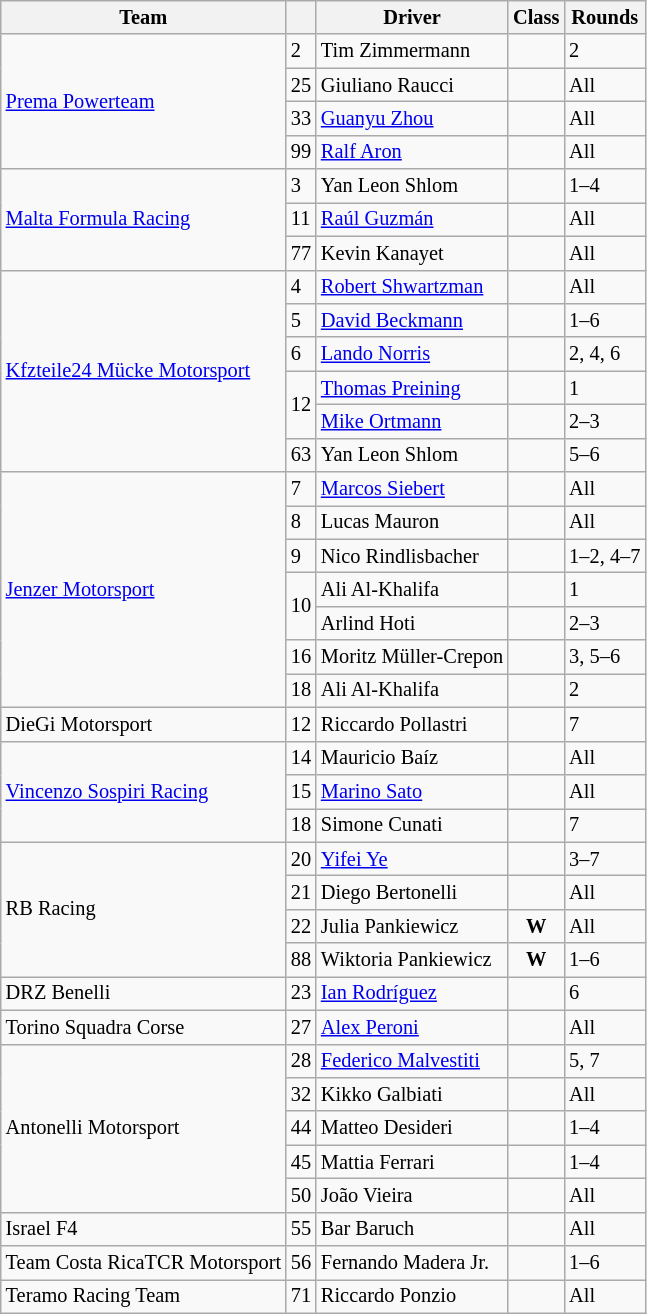<table class="wikitable" style="font-size: 85%;">
<tr>
<th>Team</th>
<th></th>
<th>Driver</th>
<th>Class</th>
<th>Rounds</th>
</tr>
<tr>
<td rowspan=4> <a href='#'>Prema Powerteam</a></td>
<td>2</td>
<td> Tim Zimmermann</td>
<td></td>
<td>2</td>
</tr>
<tr>
<td>25</td>
<td> Giuliano Raucci</td>
<td></td>
<td>All</td>
</tr>
<tr>
<td>33</td>
<td> <a href='#'>Guanyu Zhou</a></td>
<td></td>
<td>All</td>
</tr>
<tr>
<td>99</td>
<td> <a href='#'>Ralf Aron</a></td>
<td></td>
<td>All</td>
</tr>
<tr>
<td rowspan=3> <a href='#'>Malta Formula Racing</a></td>
<td>3</td>
<td> Yan Leon Shlom</td>
<td style="text-align:center"></td>
<td>1–4</td>
</tr>
<tr>
<td>11</td>
<td> <a href='#'>Raúl Guzmán</a></td>
<td style="text-align:center"></td>
<td>All</td>
</tr>
<tr>
<td>77</td>
<td> Kevin Kanayet</td>
<td style="text-align:center"></td>
<td>All</td>
</tr>
<tr>
<td rowspan=6> <a href='#'>Kfzteile24 Mücke Motorsport</a></td>
<td>4</td>
<td> <a href='#'>Robert Shwartzman</a></td>
<td></td>
<td>All</td>
</tr>
<tr>
<td>5</td>
<td> <a href='#'>David Beckmann</a></td>
<td></td>
<td>1–6</td>
</tr>
<tr>
<td>6</td>
<td> <a href='#'>Lando Norris</a></td>
<td></td>
<td>2, 4, 6</td>
</tr>
<tr>
<td rowspan=2>12</td>
<td> <a href='#'>Thomas Preining</a></td>
<td style="text-align:center"></td>
<td>1</td>
</tr>
<tr>
<td> <a href='#'>Mike Ortmann</a></td>
<td style="text-align:center"></td>
<td>2–3</td>
</tr>
<tr>
<td>63</td>
<td> Yan Leon Shlom</td>
<td style="text-align:center"></td>
<td>5–6</td>
</tr>
<tr>
<td rowspan=7> <a href='#'>Jenzer Motorsport</a></td>
<td>7</td>
<td> <a href='#'>Marcos Siebert</a></td>
<td></td>
<td>All</td>
</tr>
<tr>
<td>8</td>
<td> Lucas Mauron</td>
<td></td>
<td>All</td>
</tr>
<tr>
<td>9</td>
<td> Nico Rindlisbacher</td>
<td></td>
<td>1–2, 4–7</td>
</tr>
<tr>
<td rowspan=2>10</td>
<td> Ali Al-Khalifa</td>
<td></td>
<td>1</td>
</tr>
<tr>
<td> Arlind Hoti</td>
<td></td>
<td>2–3</td>
</tr>
<tr>
<td>16</td>
<td> Moritz Müller-Crepon</td>
<td></td>
<td>3, 5–6</td>
</tr>
<tr>
<td>18</td>
<td> Ali Al-Khalifa</td>
<td></td>
<td>2</td>
</tr>
<tr>
<td> DieGi Motorsport</td>
<td>12</td>
<td> Riccardo Pollastri</td>
<td style="text-align:center"></td>
<td>7</td>
</tr>
<tr>
<td rowspan=3> <a href='#'>Vincenzo Sospiri Racing</a></td>
<td>14</td>
<td> Mauricio Baíz</td>
<td></td>
<td>All</td>
</tr>
<tr>
<td>15</td>
<td> <a href='#'>Marino Sato</a></td>
<td></td>
<td>All</td>
</tr>
<tr>
<td>18</td>
<td> Simone Cunati</td>
<td></td>
<td>7</td>
</tr>
<tr>
<td rowspan=4> RB Racing</td>
<td>20</td>
<td> <a href='#'>Yifei Ye</a></td>
<td></td>
<td>3–7</td>
</tr>
<tr>
<td>21</td>
<td> Diego Bertonelli</td>
<td></td>
<td>All</td>
</tr>
<tr>
<td>22</td>
<td> Julia Pankiewicz</td>
<td align=center><strong><span>W</span></strong></td>
<td>All</td>
</tr>
<tr>
<td>88</td>
<td> Wiktoria Pankiewicz</td>
<td align=center><strong><span>W</span></strong></td>
<td>1–6</td>
</tr>
<tr>
<td> DRZ Benelli</td>
<td>23</td>
<td> <a href='#'>Ian Rodríguez</a></td>
<td></td>
<td>6</td>
</tr>
<tr>
<td> Torino Squadra Corse</td>
<td>27</td>
<td> <a href='#'>Alex Peroni</a></td>
<td></td>
<td>All</td>
</tr>
<tr>
<td rowspan=5> Antonelli Motorsport</td>
<td>28</td>
<td> <a href='#'>Federico Malvestiti</a></td>
<td></td>
<td>5, 7</td>
</tr>
<tr>
<td>32</td>
<td> Kikko Galbiati</td>
<td></td>
<td>All</td>
</tr>
<tr>
<td>44</td>
<td> Matteo Desideri</td>
<td></td>
<td>1–4</td>
</tr>
<tr>
<td>45</td>
<td> Mattia Ferrari</td>
<td></td>
<td>1–4</td>
</tr>
<tr>
<td>50</td>
<td> João Vieira</td>
<td></td>
<td>All</td>
</tr>
<tr>
<td> Israel F4</td>
<td>55</td>
<td> Bar Baruch</td>
<td></td>
<td>All</td>
</tr>
<tr>
<td nowrap> Team Costa RicaTCR Motorsport</td>
<td>56</td>
<td nowrap> Fernando Madera Jr.</td>
<td></td>
<td>1–6</td>
</tr>
<tr>
<td> Teramo Racing Team</td>
<td>71</td>
<td> Riccardo Ponzio</td>
<td></td>
<td>All</td>
</tr>
</table>
